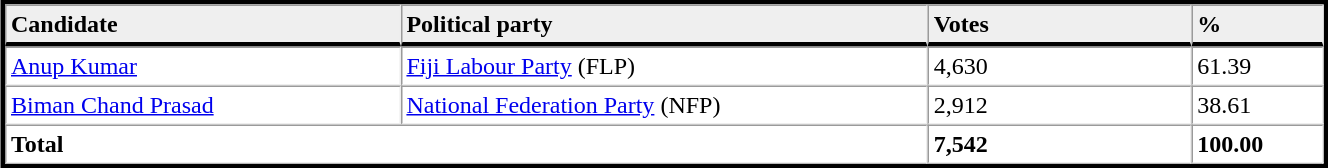<table table width="70%" border="1" align="center" cellpadding=3 cellspacing=0 style="margin:5px; border:3px solid;">
<tr>
<td td width="30%" style="border-bottom:3px solid; background:#efefef;"><strong>Candidate</strong></td>
<td td width="40%" style="border-bottom:3px solid; background:#efefef;"><strong>Political party</strong></td>
<td td width="20%" style="border-bottom:3px solid; background:#efefef;"><strong>Votes</strong></td>
<td td width="10%" style="border-bottom:3px solid; background:#efefef;"><strong>%</strong></td>
</tr>
<tr>
<td><a href='#'>Anup Kumar</a></td>
<td><a href='#'>Fiji Labour Party</a> (FLP)</td>
<td>4,630</td>
<td>61.39</td>
</tr>
<tr>
<td><a href='#'>Biman Chand Prasad</a></td>
<td><a href='#'>National Federation Party</a> (NFP)</td>
<td>2,912</td>
<td>38.61</td>
</tr>
<tr>
<td colspan=2><strong>Total</strong></td>
<td><strong>7,542</strong></td>
<td><strong>100.00</strong></td>
</tr>
<tr>
</tr>
</table>
